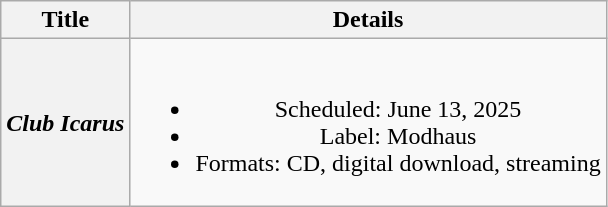<table class="wikitable plainrowheaders" style="text-align:center">
<tr>
<th scope="col">Title</th>
<th scope="col">Details</th>
</tr>
<tr>
<th scope="row"><em>Club Icarus</em></th>
<td><br><ul><li>Scheduled: June 13, 2025</li><li>Label: Modhaus</li><li>Formats: CD, digital download, streaming</li></ul></td>
</tr>
</table>
